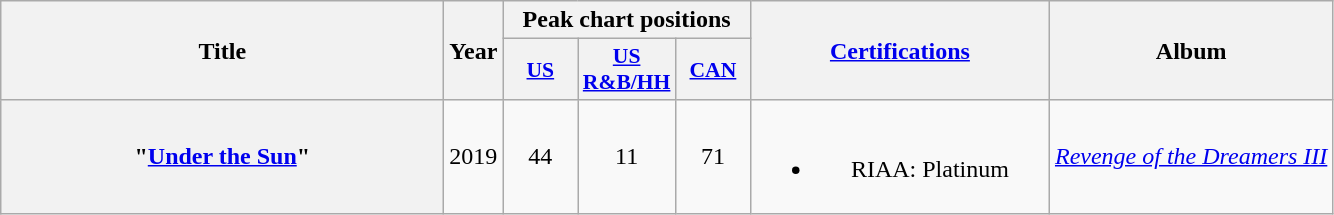<table class="wikitable plainrowheaders" style="text-align:center;">
<tr>
<th scope="col" rowspan="2" style="width:18em;">Title</th>
<th scope="col" rowspan="2" style="width:1em;">Year</th>
<th scope="col" colspan="3">Peak chart positions</th>
<th scope="col" rowspan="2" style="width:12em;"><a href='#'>Certifications</a></th>
<th scope="col" rowspan="2">Album</th>
</tr>
<tr>
<th scope="col" style="width:3em;font-size:90%;"><a href='#'>US</a></th>
<th scope="col" style="width:3em;font-size:90%;"><a href='#'>US<br>R&B/HH</a></th>
<th scope="col" style="width:3em;font-size:90%;"><a href='#'>CAN</a></th>
</tr>
<tr>
<th scope="row">"<a href='#'>Under the Sun</a>"<br></th>
<td>2019</td>
<td>44</td>
<td>11</td>
<td>71</td>
<td><br><ul><li>RIAA: Platinum</li></ul></td>
<td><em><a href='#'>Revenge of the Dreamers III</a></em></td>
</tr>
</table>
